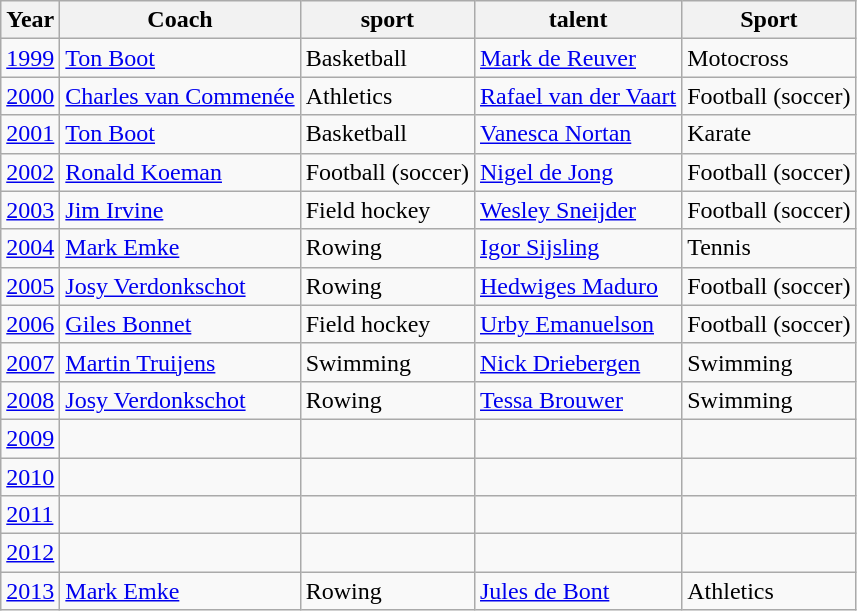<table class="wikitable">
<tr>
<th>Year</th>
<th align="left">Coach</th>
<th>sport</th>
<th align="left">talent</th>
<th>Sport</th>
</tr>
<tr>
<td><a href='#'>1999</a></td>
<td><a href='#'>Ton Boot</a></td>
<td>Basketball</td>
<td><a href='#'>Mark de Reuver</a></td>
<td>Motocross</td>
</tr>
<tr>
<td><a href='#'>2000</a></td>
<td><a href='#'>Charles van Commenée</a></td>
<td>Athletics</td>
<td><a href='#'>Rafael van der Vaart</a></td>
<td>Football (soccer)</td>
</tr>
<tr>
<td><a href='#'>2001</a></td>
<td><a href='#'>Ton Boot</a></td>
<td>Basketball</td>
<td><a href='#'>Vanesca Nortan</a></td>
<td>Karate</td>
</tr>
<tr>
<td><a href='#'>2002</a></td>
<td><a href='#'>Ronald Koeman</a></td>
<td>Football (soccer)</td>
<td><a href='#'>Nigel de Jong</a></td>
<td>Football (soccer)</td>
</tr>
<tr>
<td><a href='#'>2003</a></td>
<td><a href='#'>Jim Irvine</a></td>
<td>Field hockey</td>
<td><a href='#'>Wesley Sneijder</a></td>
<td>Football (soccer)</td>
</tr>
<tr>
<td><a href='#'>2004</a></td>
<td><a href='#'>Mark Emke</a></td>
<td>Rowing</td>
<td><a href='#'>Igor Sijsling</a></td>
<td>Tennis</td>
</tr>
<tr>
<td><a href='#'>2005</a></td>
<td><a href='#'>Josy Verdonkschot</a></td>
<td>Rowing</td>
<td><a href='#'>Hedwiges Maduro</a></td>
<td>Football (soccer)</td>
</tr>
<tr>
<td><a href='#'>2006</a></td>
<td><a href='#'>Giles Bonnet</a></td>
<td>Field hockey</td>
<td><a href='#'>Urby Emanuelson</a></td>
<td>Football (soccer)</td>
</tr>
<tr>
<td><a href='#'>2007</a></td>
<td><a href='#'>Martin Truijens</a></td>
<td>Swimming</td>
<td><a href='#'>Nick Driebergen</a></td>
<td>Swimming</td>
</tr>
<tr>
<td><a href='#'>2008</a></td>
<td><a href='#'>Josy Verdonkschot</a></td>
<td>Rowing</td>
<td><a href='#'>Tessa Brouwer</a></td>
<td>Swimming</td>
</tr>
<tr>
<td><a href='#'>2009</a></td>
<td></td>
<td></td>
<td></td>
<td></td>
</tr>
<tr>
<td><a href='#'>2010</a></td>
<td></td>
<td></td>
<td></td>
<td></td>
</tr>
<tr>
<td><a href='#'>2011</a></td>
<td></td>
<td></td>
<td></td>
<td></td>
</tr>
<tr>
<td><a href='#'>2012</a></td>
<td></td>
<td></td>
<td></td>
<td></td>
</tr>
<tr>
<td><a href='#'>2013</a></td>
<td><a href='#'>Mark Emke</a></td>
<td>Rowing</td>
<td><a href='#'>Jules de Bont</a></td>
<td>Athletics</td>
</tr>
</table>
